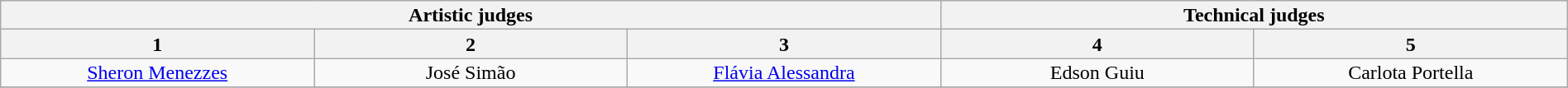<table class="wikitable" style="font-size:100%; line-height:16px; text-align:center" width="100%">
<tr>
<th colspan=3>Artistic judges</th>
<th colspan=2>Technical judges</th>
</tr>
<tr>
<th width="20%">1</th>
<th width="20%">2</th>
<th width="20%">3</th>
<th width="20%">4</th>
<th width="20%">5</th>
</tr>
<tr>
<td><a href='#'>Sheron Menezzes</a></td>
<td>José Simão</td>
<td><a href='#'>Flávia Alessandra</a></td>
<td>Edson Guiu</td>
<td>Carlota Portella</td>
</tr>
<tr>
</tr>
</table>
